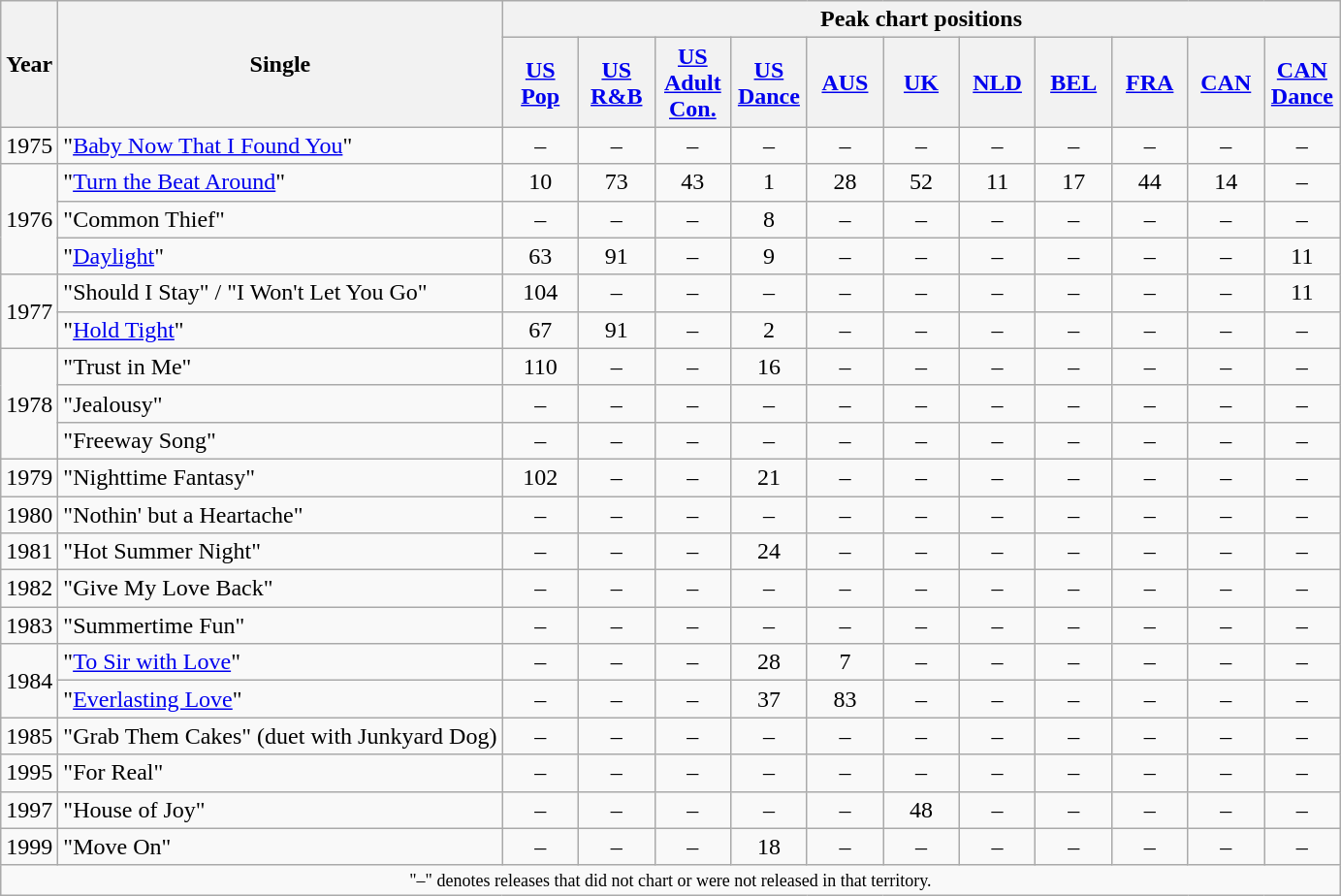<table class="wikitable">
<tr>
<th scope="col" rowspan="2">Year</th>
<th scope="col" rowspan="2">Single</th>
<th scope="col" colspan="11">Peak chart positions</th>
</tr>
<tr>
<th style="width:45px;"><a href='#'>US Pop</a><br></th>
<th style="width:45px;"><a href='#'>US R&B</a><br></th>
<th style="width:45px;"><a href='#'>US Adult Con.</a><br></th>
<th style="width:45px;"><a href='#'>US Dance</a><br></th>
<th style="width:45px;"><a href='#'>AUS</a><br></th>
<th style="width:45px;"><a href='#'>UK</a><br></th>
<th style="width:45px;"><a href='#'>NLD</a><br></th>
<th style="width:45px;"><a href='#'>BEL</a><br></th>
<th style="width:45px;"><a href='#'>FRA</a><br></th>
<th style="width:45px;"><a href='#'>CAN</a><br></th>
<th style="width:45px;"><a href='#'>CAN Dance</a><br></th>
</tr>
<tr>
<td style="text-align: center;">1975</td>
<td>"<a href='#'>Baby Now That I Found You</a>"</td>
<td style="text-align: center;">–</td>
<td style="text-align: center;">–</td>
<td style="text-align: center;">–</td>
<td style="text-align: center;">–</td>
<td style="text-align: center;">–</td>
<td style="text-align: center;">–</td>
<td style="text-align: center;">–</td>
<td style="text-align: center;">–</td>
<td style="text-align: center;">–</td>
<td style="text-align: center;">–</td>
<td style="text-align: center;">–</td>
</tr>
<tr>
<td rowspan="3">1976</td>
<td>"<a href='#'>Turn the Beat Around</a>"</td>
<td style="text-align: center;">10</td>
<td style="text-align: center;">73</td>
<td style="text-align: center;">43</td>
<td style="text-align: center;">1</td>
<td style="text-align: center;">28</td>
<td style="text-align: center;">52</td>
<td style="text-align: center;">11</td>
<td style="text-align: center;">17</td>
<td style="text-align: center;">44</td>
<td style="text-align: center;">14</td>
<td style="text-align: center;">–</td>
</tr>
<tr>
<td>"Common Thief"</td>
<td style="text-align: center;">–</td>
<td style="text-align: center;">–</td>
<td style="text-align: center;">–</td>
<td style="text-align: center;">8</td>
<td style="text-align: center;">–</td>
<td style="text-align: center;">–</td>
<td style="text-align: center;">–</td>
<td style="text-align: center;">–</td>
<td style="text-align: center;">–</td>
<td style="text-align: center;">–</td>
<td style="text-align: center;">–</td>
</tr>
<tr>
<td>"<a href='#'>Daylight</a>"</td>
<td style="text-align: center;">63</td>
<td style="text-align: center;">91</td>
<td style="text-align: center;">–</td>
<td style="text-align: center;">9</td>
<td style="text-align: center;">–</td>
<td style="text-align: center;">–</td>
<td style="text-align: center;">–</td>
<td style="text-align: center;">–</td>
<td style="text-align: center;">–</td>
<td style="text-align: center;">–</td>
<td style="text-align: center;">11</td>
</tr>
<tr>
<td rowspan="2">1977</td>
<td>"Should I Stay" / "I Won't Let You Go"</td>
<td style="text-align: center;">104</td>
<td style="text-align: center;">–</td>
<td style="text-align: center;">–</td>
<td style="text-align: center;">–</td>
<td style="text-align: center;">–</td>
<td style="text-align: center;">–</td>
<td style="text-align: center;">–</td>
<td style="text-align: center;">–</td>
<td style="text-align: center;">–</td>
<td style="text-align: center;">–</td>
<td style="text-align: center;">11</td>
</tr>
<tr>
<td>"<a href='#'>Hold Tight</a>"</td>
<td style="text-align: center;">67</td>
<td style="text-align: center;">91</td>
<td style="text-align: center;">–</td>
<td style="text-align: center;">2</td>
<td style="text-align: center;">–</td>
<td style="text-align: center;">–</td>
<td style="text-align: center;">–</td>
<td style="text-align: center;">–</td>
<td style="text-align: center;">–</td>
<td style="text-align: center;">–</td>
<td style="text-align: center;">–</td>
</tr>
<tr>
<td rowspan="3">1978</td>
<td>"Trust in Me"</td>
<td style="text-align: center;">110</td>
<td style="text-align: center;">–</td>
<td style="text-align: center;">–</td>
<td style="text-align: center;">16</td>
<td style="text-align: center;">–</td>
<td style="text-align: center;">–</td>
<td style="text-align: center;">–</td>
<td style="text-align: center;">–</td>
<td style="text-align: center;">–</td>
<td style="text-align: center;">–</td>
<td style="text-align: center;">–</td>
</tr>
<tr>
<td>"Jealousy"</td>
<td style="text-align: center;">–</td>
<td style="text-align: center;">–</td>
<td style="text-align: center;">–</td>
<td style="text-align: center;">–</td>
<td style="text-align: center;">–</td>
<td style="text-align: center;">–</td>
<td style="text-align: center;">–</td>
<td style="text-align: center;">–</td>
<td style="text-align: center;">–</td>
<td style="text-align: center;">–</td>
<td style="text-align: center;">–</td>
</tr>
<tr>
<td>"Freeway Song"</td>
<td style="text-align: center;">–</td>
<td style="text-align: center;">–</td>
<td style="text-align: center;">–</td>
<td style="text-align: center;">–</td>
<td style="text-align: center;">–</td>
<td style="text-align: center;">–</td>
<td style="text-align: center;">–</td>
<td style="text-align: center;">–</td>
<td style="text-align: center;">–</td>
<td style="text-align: center;">–</td>
<td style="text-align: center;">–</td>
</tr>
<tr>
<td style="text-align: center;">1979</td>
<td>"Nighttime Fantasy"</td>
<td style="text-align: center;">102</td>
<td style="text-align: center;">–</td>
<td style="text-align: center;">–</td>
<td style="text-align: center;">21</td>
<td style="text-align: center;">–</td>
<td style="text-align: center;">–</td>
<td style="text-align: center;">–</td>
<td style="text-align: center;">–</td>
<td style="text-align: center;">–</td>
<td style="text-align: center;">–</td>
<td style="text-align: center;">–</td>
</tr>
<tr>
<td style="text-align: center;">1980</td>
<td>"Nothin' but a Heartache"</td>
<td style="text-align: center;">–</td>
<td style="text-align: center;">–</td>
<td style="text-align: center;">–</td>
<td style="text-align: center;">–</td>
<td style="text-align: center;">–</td>
<td style="text-align: center;">–</td>
<td style="text-align: center;">–</td>
<td style="text-align: center;">–</td>
<td style="text-align: center;">–</td>
<td style="text-align: center;">–</td>
<td style="text-align: center;">–</td>
</tr>
<tr>
<td style="text-align: center;">1981</td>
<td>"Hot Summer Night"</td>
<td style="text-align: center;">–</td>
<td style="text-align: center;">–</td>
<td style="text-align: center;">–</td>
<td style="text-align: center;">24</td>
<td style="text-align: center;">–</td>
<td style="text-align: center;">–</td>
<td style="text-align: center;">–</td>
<td style="text-align: center;">–</td>
<td style="text-align: center;">–</td>
<td style="text-align: center;">–</td>
<td style="text-align: center;">–</td>
</tr>
<tr>
<td style="text-align: center;">1982</td>
<td>"Give My Love Back"</td>
<td style="text-align: center;">–</td>
<td style="text-align: center;">–</td>
<td style="text-align: center;">–</td>
<td style="text-align: center;">–</td>
<td style="text-align: center;">–</td>
<td style="text-align: center;">–</td>
<td style="text-align: center;">–</td>
<td style="text-align: center;">–</td>
<td style="text-align: center;">–</td>
<td style="text-align: center;">–</td>
<td style="text-align: center;">–</td>
</tr>
<tr>
<td style="text-align: center;">1983</td>
<td>"Summertime Fun"</td>
<td style="text-align: center;">–</td>
<td style="text-align: center;">–</td>
<td style="text-align: center;">–</td>
<td style="text-align: center;">–</td>
<td style="text-align: center;">–</td>
<td style="text-align: center;">–</td>
<td style="text-align: center;">–</td>
<td style="text-align: center;">–</td>
<td style="text-align: center;">–</td>
<td style="text-align: center;">–</td>
<td style="text-align: center;">–</td>
</tr>
<tr>
<td rowspan="2">1984</td>
<td>"<a href='#'>To Sir with Love</a>"</td>
<td style="text-align: center;">–</td>
<td style="text-align: center;">–</td>
<td style="text-align: center;">–</td>
<td style="text-align: center;">28</td>
<td style="text-align: center;">7</td>
<td style="text-align: center;">–</td>
<td style="text-align: center;">–</td>
<td style="text-align: center;">–</td>
<td style="text-align: center;">–</td>
<td style="text-align: center;">–</td>
<td style="text-align: center;">–</td>
</tr>
<tr>
<td>"<a href='#'>Everlasting Love</a>"</td>
<td style="text-align: center;">–</td>
<td style="text-align: center;">–</td>
<td style="text-align: center;">–</td>
<td style="text-align: center;">37</td>
<td style="text-align: center;">83</td>
<td style="text-align: center;">–</td>
<td style="text-align: center;">–</td>
<td style="text-align: center;">–</td>
<td style="text-align: center;">–</td>
<td style="text-align: center;">–</td>
<td style="text-align: center;">–</td>
</tr>
<tr>
<td style="text-align: center;">1985</td>
<td>"Grab Them Cakes" (duet with Junkyard Dog)</td>
<td style="text-align: center;">–</td>
<td style="text-align: center;">–</td>
<td style="text-align: center;">–</td>
<td style="text-align: center;">–</td>
<td style="text-align: center;">–</td>
<td style="text-align: center;">–</td>
<td style="text-align: center;">–</td>
<td style="text-align: center;">–</td>
<td style="text-align: center;">–</td>
<td style="text-align: center;">–</td>
<td style="text-align: center;">–</td>
</tr>
<tr>
<td style="text-align: center;">1995</td>
<td>"For Real"</td>
<td style="text-align: center;">–</td>
<td style="text-align: center;">–</td>
<td style="text-align: center;">–</td>
<td style="text-align: center;">–</td>
<td style="text-align: center;">–</td>
<td style="text-align: center;">–</td>
<td style="text-align: center;">–</td>
<td style="text-align: center;">–</td>
<td style="text-align: center;">–</td>
<td style="text-align: center;">–</td>
<td style="text-align: center;">–</td>
</tr>
<tr>
<td style="text-align: center;">1997</td>
<td>"House of Joy"</td>
<td style="text-align: center;">–</td>
<td style="text-align: center;">–</td>
<td style="text-align: center;">–</td>
<td style="text-align: center;">–</td>
<td style="text-align: center;">–</td>
<td style="text-align: center;">48</td>
<td style="text-align: center;">–</td>
<td style="text-align: center;">–</td>
<td style="text-align: center;">–</td>
<td style="text-align: center;">–</td>
<td style="text-align: center;">–</td>
</tr>
<tr>
<td style="text-align: center;">1999</td>
<td>"Move On"</td>
<td style="text-align: center;">–</td>
<td style="text-align: center;">–</td>
<td style="text-align: center;">–</td>
<td style="text-align: center;">18</td>
<td style="text-align: center;">–</td>
<td style="text-align: center;">–</td>
<td style="text-align: center;">–</td>
<td style="text-align: center;">–</td>
<td style="text-align: center;">–</td>
<td style="text-align: center;">–</td>
<td style="text-align: center;">–</td>
</tr>
<tr>
<td colspan="13" style="text-align:center; font-size:9pt;">"–" denotes releases that did not chart or were not released in that territory.</td>
</tr>
</table>
